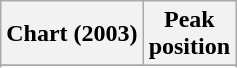<table class="wikitable sortable plainrowheaders" style="text-align:center;">
<tr>
<th scope="col">Chart (2003)</th>
<th scope="col">Peak<br>position</th>
</tr>
<tr>
</tr>
<tr>
</tr>
<tr>
</tr>
</table>
